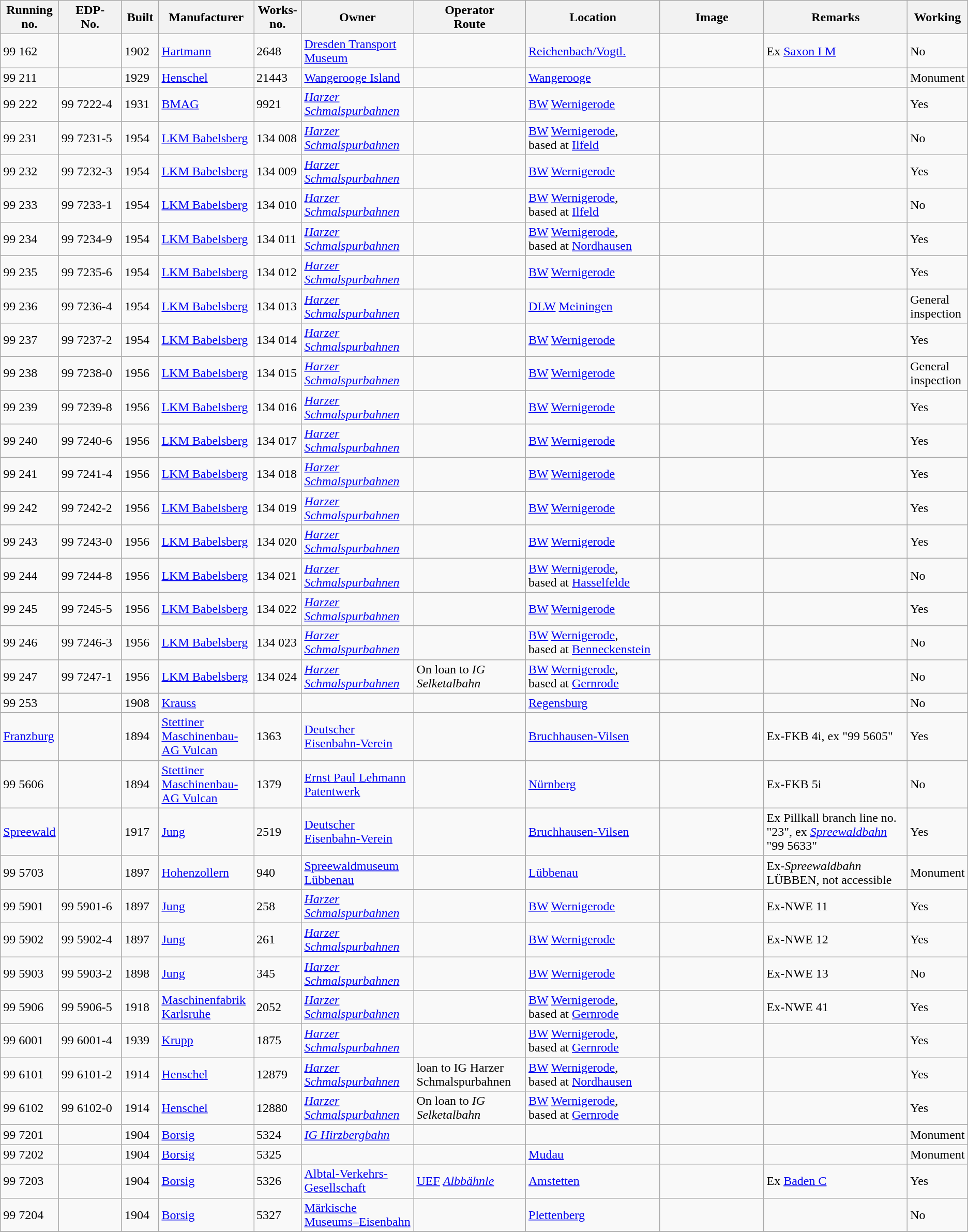<table class="wikitable" style="width="100%"; border:solid 1px #AAAAAA; background:#e3e3e3;">
<tr>
<th width="5%">Running<br>no.</th>
<th width="7%">EDP-<br>No.</th>
<th width="4%">Built</th>
<th width="10%">Manufacturer</th>
<th width="5%">Works-<br>no.</th>
<th width="12%">Owner</th>
<th width="12%">Operator<br>Route</th>
<th width="15%">Location</th>
<th width="13%">Image</th>
<th width="20%">Remarks</th>
<th width="8%">Working</th>
</tr>
<tr>
<td>99 162</td>
<td></td>
<td>1902</td>
<td><a href='#'>Hartmann</a></td>
<td>2648</td>
<td><a href='#'>Dresden Transport Museum</a></td>
<td></td>
<td><a href='#'>Reichenbach/Vogtl.</a></td>
<td></td>
<td>Ex <a href='#'>Saxon I M</a></td>
<td>No</td>
</tr>
<tr>
<td>99 211</td>
<td></td>
<td>1929</td>
<td><a href='#'>Henschel</a></td>
<td>21443</td>
<td><a href='#'>Wangerooge Island</a></td>
<td></td>
<td><a href='#'>Wangerooge</a></td>
<td></td>
<td></td>
<td>Monument</td>
</tr>
<tr>
<td>99 222</td>
<td>99 7222-4</td>
<td>1931</td>
<td><a href='#'>BMAG</a></td>
<td>9921</td>
<td><em><a href='#'>Harzer Schmalspurbahnen</a></em></td>
<td></td>
<td><a href='#'>BW</a> <a href='#'>Wernigerode</a></td>
<td></td>
<td></td>
<td>Yes</td>
</tr>
<tr>
<td>99 231</td>
<td>99 7231-5</td>
<td>1954</td>
<td><a href='#'>LKM Babelsberg</a></td>
<td>134 008</td>
<td><em><a href='#'>Harzer Schmalspurbahnen</a></em></td>
<td></td>
<td><a href='#'>BW</a> <a href='#'>Wernigerode</a>, <br>based at <a href='#'>Ilfeld</a></td>
<td></td>
<td></td>
<td>No</td>
</tr>
<tr>
<td>99 232</td>
<td>99 7232-3</td>
<td>1954</td>
<td><a href='#'>LKM Babelsberg</a></td>
<td>134 009</td>
<td><em><a href='#'>Harzer Schmalspurbahnen</a></em></td>
<td></td>
<td><a href='#'>BW</a> <a href='#'>Wernigerode</a></td>
<td></td>
<td></td>
<td>Yes</td>
</tr>
<tr>
<td>99 233</td>
<td>99 7233-1</td>
<td>1954</td>
<td><a href='#'>LKM Babelsberg</a></td>
<td>134 010</td>
<td><em><a href='#'>Harzer Schmalspurbahnen</a></em></td>
<td></td>
<td><a href='#'>BW</a> <a href='#'>Wernigerode</a>, <br>based at <a href='#'>Ilfeld</a></td>
<td></td>
<td></td>
<td>No</td>
</tr>
<tr>
<td>99 234</td>
<td>99 7234-9</td>
<td>1954</td>
<td><a href='#'>LKM Babelsberg</a></td>
<td>134 011</td>
<td><em><a href='#'>Harzer Schmalspurbahnen</a></em></td>
<td></td>
<td><a href='#'>BW</a> <a href='#'>Wernigerode</a>, <br>based at <a href='#'>Nordhausen</a></td>
<td></td>
<td></td>
<td>Yes</td>
</tr>
<tr>
<td>99 235</td>
<td>99 7235-6</td>
<td>1954</td>
<td><a href='#'>LKM Babelsberg</a></td>
<td>134 012</td>
<td><em><a href='#'>Harzer Schmalspurbahnen</a></em></td>
<td></td>
<td><a href='#'>BW</a> <a href='#'>Wernigerode</a></td>
<td></td>
<td></td>
<td>Yes</td>
</tr>
<tr>
<td>99 236</td>
<td>99 7236-4</td>
<td>1954</td>
<td><a href='#'>LKM Babelsberg</a></td>
<td>134 013</td>
<td><em><a href='#'>Harzer Schmalspurbahnen</a></em></td>
<td></td>
<td><a href='#'>DLW</a> <a href='#'>Meiningen</a></td>
<td></td>
<td></td>
<td>General inspection</td>
</tr>
<tr>
<td>99 237</td>
<td>99 7237-2</td>
<td>1954</td>
<td><a href='#'>LKM Babelsberg</a></td>
<td>134 014</td>
<td><em><a href='#'>Harzer Schmalspurbahnen</a></em></td>
<td></td>
<td><a href='#'>BW</a> <a href='#'>Wernigerode</a></td>
<td></td>
<td></td>
<td>Yes</td>
</tr>
<tr>
<td>99 238</td>
<td>99 7238-0</td>
<td>1956</td>
<td><a href='#'>LKM Babelsberg</a></td>
<td>134 015</td>
<td><em><a href='#'>Harzer Schmalspurbahnen</a></em></td>
<td></td>
<td><a href='#'>BW</a> <a href='#'>Wernigerode</a></td>
<td></td>
<td></td>
<td>General inspection</td>
</tr>
<tr>
<td>99 239</td>
<td>99 7239-8</td>
<td>1956</td>
<td><a href='#'>LKM Babelsberg</a></td>
<td>134 016</td>
<td><em><a href='#'>Harzer Schmalspurbahnen</a></em></td>
<td></td>
<td><a href='#'>BW</a> <a href='#'>Wernigerode</a></td>
<td></td>
<td></td>
<td>Yes</td>
</tr>
<tr>
<td>99 240</td>
<td>99 7240-6</td>
<td>1956</td>
<td><a href='#'>LKM Babelsberg</a></td>
<td>134 017</td>
<td><em><a href='#'>Harzer Schmalspurbahnen</a></em></td>
<td></td>
<td><a href='#'>BW</a> <a href='#'>Wernigerode</a></td>
<td></td>
<td></td>
<td>Yes</td>
</tr>
<tr>
<td>99 241</td>
<td>99 7241-4</td>
<td>1956</td>
<td><a href='#'>LKM Babelsberg</a></td>
<td>134 018</td>
<td><em><a href='#'>Harzer Schmalspurbahnen</a></em></td>
<td></td>
<td><a href='#'>BW</a> <a href='#'>Wernigerode</a></td>
<td></td>
<td></td>
<td>Yes</td>
</tr>
<tr>
<td>99 242</td>
<td>99 7242-2</td>
<td>1956</td>
<td><a href='#'>LKM Babelsberg</a></td>
<td>134 019</td>
<td><em><a href='#'>Harzer Schmalspurbahnen</a></em></td>
<td></td>
<td><a href='#'>BW</a> <a href='#'>Wernigerode</a></td>
<td></td>
<td></td>
<td>Yes</td>
</tr>
<tr>
<td>99 243</td>
<td>99 7243-0</td>
<td>1956</td>
<td><a href='#'>LKM Babelsberg</a></td>
<td>134 020</td>
<td><em><a href='#'>Harzer Schmalspurbahnen</a></em></td>
<td></td>
<td><a href='#'>BW</a> <a href='#'>Wernigerode</a></td>
<td></td>
<td></td>
<td>Yes</td>
</tr>
<tr>
<td>99 244</td>
<td>99 7244-8</td>
<td>1956</td>
<td><a href='#'>LKM Babelsberg</a></td>
<td>134 021</td>
<td><em><a href='#'>Harzer Schmalspurbahnen</a></em></td>
<td></td>
<td><a href='#'>BW</a> <a href='#'>Wernigerode</a>, <br>based at <a href='#'>Hasselfelde</a></td>
<td></td>
<td></td>
<td>No</td>
</tr>
<tr>
<td>99 245</td>
<td>99 7245-5</td>
<td>1956</td>
<td><a href='#'>LKM Babelsberg</a></td>
<td>134 022</td>
<td><em><a href='#'>Harzer Schmalspurbahnen</a></em></td>
<td></td>
<td><a href='#'>BW</a> <a href='#'>Wernigerode</a></td>
<td></td>
<td></td>
<td>Yes</td>
</tr>
<tr>
<td>99 246</td>
<td>99 7246-3</td>
<td>1956</td>
<td><a href='#'>LKM Babelsberg</a></td>
<td>134 023</td>
<td><em><a href='#'>Harzer Schmalspurbahnen</a></em></td>
<td></td>
<td><a href='#'>BW</a> <a href='#'>Wernigerode</a>, <br>based at <a href='#'>Benneckenstein</a></td>
<td></td>
<td></td>
<td>No</td>
</tr>
<tr>
<td>99 247</td>
<td>99 7247-1</td>
<td>1956</td>
<td><a href='#'>LKM Babelsberg</a></td>
<td>134 024</td>
<td><em><a href='#'>Harzer Schmalspurbahnen</a></em></td>
<td>On loan to <em>IG Selketalbahn</em></td>
<td><a href='#'>BW</a> <a href='#'>Wernigerode</a>, <br>based at <a href='#'>Gernrode</a></td>
<td></td>
<td></td>
<td>No</td>
</tr>
<tr>
<td>99 253</td>
<td></td>
<td>1908</td>
<td><a href='#'>Krauss</a></td>
<td></td>
<td></td>
<td></td>
<td><a href='#'>Regensburg</a></td>
<td></td>
<td></td>
<td>No</td>
</tr>
<tr>
<td><a href='#'>Franzburg</a></td>
<td></td>
<td>1894</td>
<td><a href='#'>Stettiner Maschinenbau-AG Vulcan</a></td>
<td>1363</td>
<td><a href='#'>Deutscher Eisenbahn-Verein</a></td>
<td></td>
<td><a href='#'>Bruchhausen-Vilsen</a></td>
<td></td>
<td>Ex-FKB 4i, ex "99 5605"</td>
<td>Yes</td>
</tr>
<tr>
<td>99 5606</td>
<td></td>
<td>1894</td>
<td><a href='#'>Stettiner Maschinenbau-AG Vulcan</a></td>
<td>1379</td>
<td><a href='#'>Ernst Paul Lehmann Patentwerk</a></td>
<td></td>
<td><a href='#'>Nürnberg</a></td>
<td></td>
<td>Ex-FKB 5i</td>
<td>No</td>
</tr>
<tr>
<td><a href='#'>Spreewald</a></td>
<td></td>
<td>1917</td>
<td><a href='#'>Jung</a></td>
<td>2519</td>
<td><a href='#'>Deutscher Eisenbahn-Verein</a></td>
<td></td>
<td><a href='#'>Bruchhausen-Vilsen</a></td>
<td></td>
<td>Ex Pillkall branch line no. "23", ex <em><a href='#'>Spreewaldbahn</a></em> "99 5633"</td>
<td>Yes</td>
</tr>
<tr>
<td>99 5703</td>
<td></td>
<td>1897</td>
<td><a href='#'>Hohenzollern</a></td>
<td>940</td>
<td><a href='#'>Spreewaldmuseum Lübbenau</a></td>
<td></td>
<td><a href='#'>Lübbenau</a></td>
<td></td>
<td>Ex-<em>Spreewaldbahn</em> LÜBBEN, not accessible</td>
<td>Monument</td>
</tr>
<tr>
<td>99 5901</td>
<td>99 5901-6</td>
<td>1897</td>
<td><a href='#'>Jung</a></td>
<td>258</td>
<td><em><a href='#'>Harzer Schmalspurbahnen</a></em></td>
<td></td>
<td><a href='#'>BW</a> <a href='#'>Wernigerode</a></td>
<td></td>
<td>Ex-NWE 11</td>
<td>Yes</td>
</tr>
<tr>
<td>99 5902</td>
<td>99 5902-4</td>
<td>1897</td>
<td><a href='#'>Jung</a></td>
<td>261</td>
<td><em><a href='#'>Harzer Schmalspurbahnen</a></em></td>
<td></td>
<td><a href='#'>BW</a> <a href='#'>Wernigerode</a></td>
<td></td>
<td>Ex-NWE 12</td>
<td>Yes</td>
</tr>
<tr>
<td>99 5903</td>
<td>99 5903-2</td>
<td>1898</td>
<td><a href='#'>Jung</a></td>
<td>345</td>
<td><em><a href='#'>Harzer Schmalspurbahnen</a></em></td>
<td></td>
<td><a href='#'>BW</a> <a href='#'>Wernigerode</a></td>
<td></td>
<td>Ex-NWE 13</td>
<td>No</td>
</tr>
<tr>
<td>99 5906</td>
<td>99 5906-5</td>
<td>1918</td>
<td><a href='#'>Maschinenfabrik Karlsruhe</a></td>
<td>2052</td>
<td><em><a href='#'>Harzer Schmalspurbahnen</a></em></td>
<td></td>
<td><a href='#'>BW</a> <a href='#'>Wernigerode</a>, <br>based at <a href='#'>Gernrode</a></td>
<td></td>
<td>Ex-NWE 41</td>
<td>Yes</td>
</tr>
<tr>
<td>99 6001</td>
<td>99 6001-4</td>
<td>1939</td>
<td><a href='#'>Krupp</a></td>
<td>1875</td>
<td><em><a href='#'>Harzer Schmalspurbahnen</a></em></td>
<td></td>
<td><a href='#'>BW</a> <a href='#'>Wernigerode</a>, <br>based at <a href='#'>Gernrode</a></td>
<td></td>
<td></td>
<td>Yes</td>
</tr>
<tr>
<td>99 6101</td>
<td>99 6101-2</td>
<td>1914</td>
<td><a href='#'>Henschel</a></td>
<td>12879</td>
<td><em><a href='#'>Harzer Schmalspurbahnen</a></em></td>
<td>loan to IG Harzer Schmalspurbahnen</td>
<td><a href='#'>BW</a> <a href='#'>Wernigerode</a>, <br>based at <a href='#'>Nordhausen</a></td>
<td></td>
<td></td>
<td>Yes</td>
</tr>
<tr>
<td>99 6102</td>
<td>99 6102-0</td>
<td>1914</td>
<td><a href='#'>Henschel</a></td>
<td>12880</td>
<td><em><a href='#'>Harzer Schmalspurbahnen</a></em></td>
<td>On loan to <em>IG Selketalbahn</em></td>
<td><a href='#'>BW</a> <a href='#'>Wernigerode</a>, <br>based at <a href='#'>Gernrode</a></td>
<td></td>
<td></td>
<td>Yes</td>
</tr>
<tr>
<td>99 7201</td>
<td></td>
<td>1904</td>
<td><a href='#'>Borsig</a></td>
<td>5324</td>
<td><em><a href='#'>IG Hirzbergbahn</a></em></td>
<td></td>
<td></td>
<td></td>
<td></td>
<td>Monument</td>
</tr>
<tr>
<td>99 7202</td>
<td></td>
<td>1904</td>
<td><a href='#'>Borsig</a></td>
<td>5325</td>
<td></td>
<td></td>
<td><a href='#'>Mudau</a></td>
<td></td>
<td></td>
<td>Monument</td>
</tr>
<tr>
<td>99 7203</td>
<td></td>
<td>1904</td>
<td><a href='#'>Borsig</a></td>
<td>5326</td>
<td><a href='#'>Albtal-Verkehrs-Gesellschaft</a></td>
<td><a href='#'>UEF</a> <em><a href='#'>Albbähnle</a></em></td>
<td><a href='#'>Amstetten</a></td>
<td></td>
<td>Ex <a href='#'>Baden C</a></td>
<td>Yes</td>
</tr>
<tr>
<td>99 7204</td>
<td></td>
<td>1904</td>
<td><a href='#'>Borsig</a></td>
<td>5327</td>
<td><a href='#'>Märkische Museums–Eisenbahn</a></td>
<td></td>
<td><a href='#'>Plettenberg</a></td>
<td></td>
<td></td>
<td>No</td>
</tr>
<tr>
</tr>
</table>
